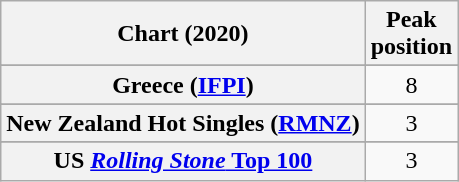<table class="wikitable sortable plainrowheaders" style="text-align:center">
<tr>
<th scope="col">Chart (2020)</th>
<th scope="col">Peak<br>position</th>
</tr>
<tr>
</tr>
<tr>
</tr>
<tr>
</tr>
<tr>
</tr>
<tr>
</tr>
<tr>
</tr>
<tr>
</tr>
<tr>
<th scope="row">Greece (<a href='#'>IFPI</a>)</th>
<td>8</td>
</tr>
<tr>
</tr>
<tr>
</tr>
<tr>
</tr>
<tr>
</tr>
<tr>
</tr>
<tr>
<th scope="row">New Zealand Hot Singles (<a href='#'>RMNZ</a>)</th>
<td>3</td>
</tr>
<tr>
</tr>
<tr>
</tr>
<tr>
</tr>
<tr>
</tr>
<tr>
</tr>
<tr>
</tr>
<tr>
</tr>
<tr>
</tr>
<tr>
</tr>
<tr>
</tr>
<tr>
<th scope="row">US <a href='#'><em>Rolling Stone</em> Top 100</a></th>
<td>3</td>
</tr>
</table>
